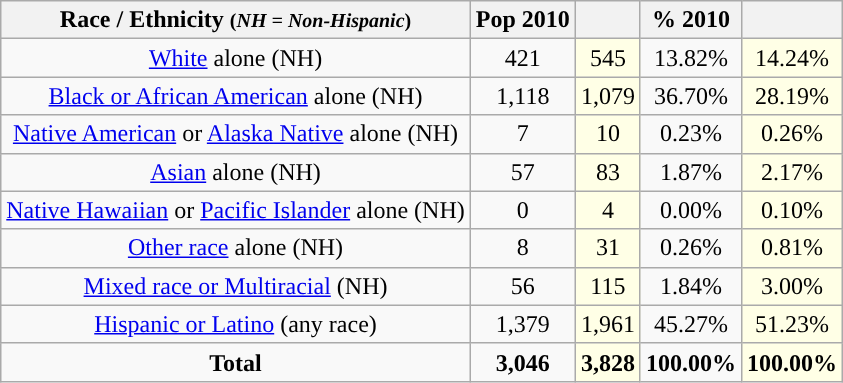<table class="wikitable" style="text-align:center;">
<tr>
<th>Race / Ethnicity <small>(<em>NH = Non-Hispanic</em>)</small></th>
<th>Pop 2010</th>
<th></th>
<th>% 2010</th>
<th></th>
</tr>
<tr>
<td><a href='#'>White</a> alone (NH)</td>
<td>421</td>
<td style='background: #ffffe6;'>545</td>
<td>13.82%</td>
<td style='background: #ffffe6;'>14.24%</td>
</tr>
<tr>
<td><a href='#'>Black or African American</a> alone (NH)</td>
<td>1,118</td>
<td style='background: #ffffe6;'>1,079</td>
<td>36.70%</td>
<td style='background: #ffffe6;'>28.19%</td>
</tr>
<tr>
<td><a href='#'>Native American</a> or <a href='#'>Alaska Native</a> alone (NH)</td>
<td>7</td>
<td style='background: #ffffe6;'>10</td>
<td>0.23%</td>
<td style='background: #ffffe6;'>0.26%</td>
</tr>
<tr>
<td><a href='#'>Asian</a> alone (NH)</td>
<td>57</td>
<td style='background: #ffffe6;'>83</td>
<td>1.87%</td>
<td style='background: #ffffe6;'>2.17%</td>
</tr>
<tr>
<td><a href='#'>Native Hawaiian</a> or <a href='#'>Pacific Islander</a> alone (NH)</td>
<td>0</td>
<td style='background: #ffffe6;'>4</td>
<td>0.00%</td>
<td style='background: #ffffe6;'>0.10%</td>
</tr>
<tr>
<td><a href='#'>Other race</a> alone (NH)</td>
<td>8</td>
<td style='background: #ffffe6;'>31</td>
<td>0.26%</td>
<td style='background: #ffffe6;'>0.81%</td>
</tr>
<tr>
<td><a href='#'>Mixed race or Multiracial</a> (NH)</td>
<td>56</td>
<td style='background: #ffffe6;'>115</td>
<td>1.84%</td>
<td style='background: #ffffe6;'>3.00%</td>
</tr>
<tr>
<td><a href='#'>Hispanic or Latino</a> (any race)</td>
<td>1,379</td>
<td style='background: #ffffe6;'>1,961</td>
<td>45.27%</td>
<td style='background: #ffffe6;'>51.23%</td>
</tr>
<tr>
<td><strong>Total</strong></td>
<td><strong>3,046</strong></td>
<td style='background: #ffffe6;'><strong>3,828</strong></td>
<td><strong>100.00%</strong></td>
<td style='background: #ffffe6;'><strong>100.00%</strong></td>
</tr>
</table>
